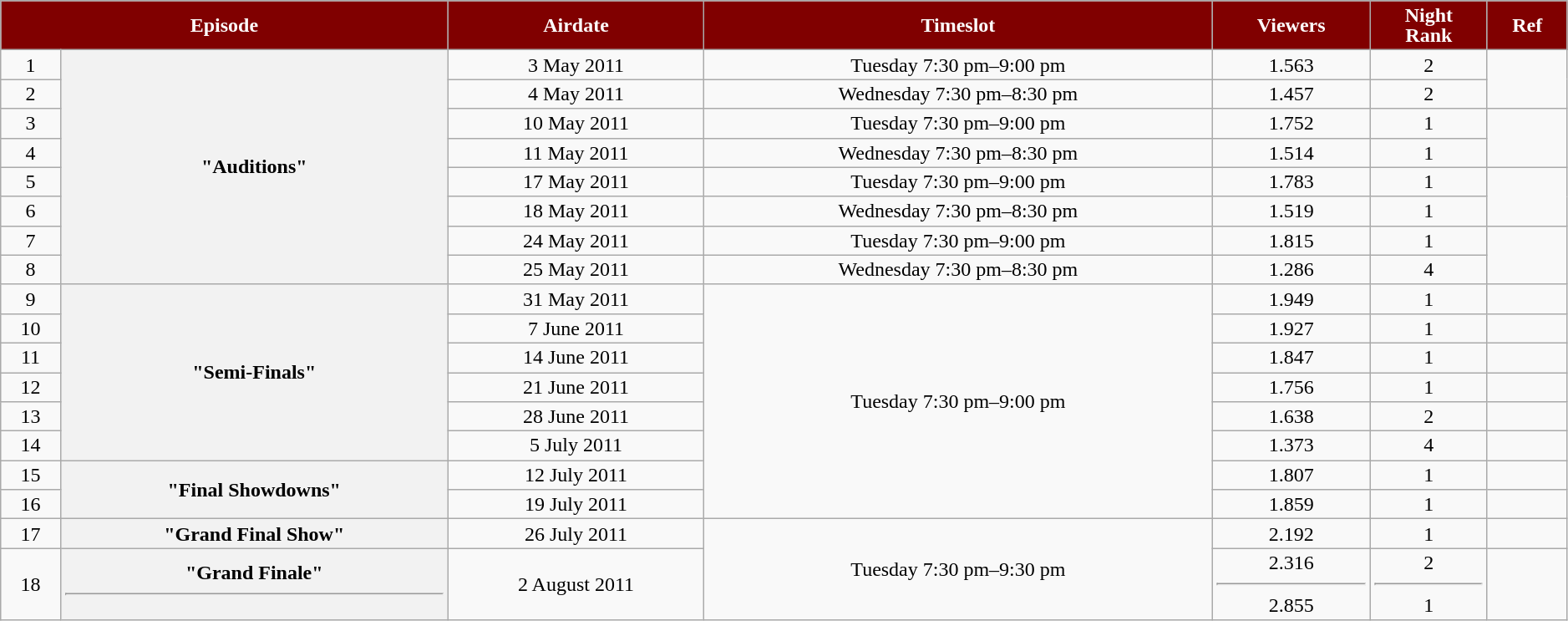<table class="wikitable plainrowheaders" style="text-align:center; line-height:16px; width:99%;">
<tr>
<th scope="col" style="background:maroon; color:white;" colspan=2>Episode</th>
<th scope="col" style="background:maroon; color:white;">Airdate</th>
<th scope="col" style="background:maroon; color:white;">Timeslot</th>
<th scope="col" style="background:maroon; color:white;">Viewers<br></th>
<th scope="col" style="background:maroon; color:white;">Night<br>Rank</th>
<th scope="col" style="background:maroon; color:white;">Ref</th>
</tr>
<tr>
<td>1</td>
<th align=centre rowspan=8>"Auditions"</th>
<td>3 May 2011</td>
<td>Tuesday 7:30 pm–9:00 pm</td>
<td>1.563</td>
<td>2</td>
<td rowspan=2></td>
</tr>
<tr>
<td>2</td>
<td>4 May 2011</td>
<td>Wednesday 7:30 pm–8:30 pm</td>
<td>1.457</td>
<td>2</td>
</tr>
<tr>
<td>3</td>
<td>10 May 2011</td>
<td>Tuesday 7:30 pm–9:00 pm</td>
<td>1.752</td>
<td>1</td>
<td rowspan=2></td>
</tr>
<tr>
<td>4</td>
<td>11 May 2011</td>
<td>Wednesday 7:30 pm–8:30 pm</td>
<td>1.514</td>
<td>1</td>
</tr>
<tr>
<td>5</td>
<td>17 May 2011</td>
<td>Tuesday 7:30 pm–9:00 pm</td>
<td>1.783</td>
<td>1</td>
<td rowspan=2></td>
</tr>
<tr>
<td>6</td>
<td>18 May 2011</td>
<td>Wednesday 7:30 pm–8:30 pm</td>
<td>1.519</td>
<td>1</td>
</tr>
<tr>
<td>7</td>
<td>24 May 2011</td>
<td>Tuesday 7:30 pm–9:00 pm</td>
<td>1.815</td>
<td>1</td>
<td rowspan=2></td>
</tr>
<tr>
<td>8</td>
<td>25 May 2011</td>
<td>Wednesday 7:30 pm–8:30 pm</td>
<td>1.286</td>
<td>4</td>
</tr>
<tr>
<td>9</td>
<th align=centre rowspan=6>"Semi-Finals"</th>
<td>31 May 2011</td>
<td rowspan=8>Tuesday 7:30 pm–9:00 pm</td>
<td>1.949</td>
<td>1</td>
<td></td>
</tr>
<tr>
<td>10</td>
<td>7 June 2011</td>
<td>1.927</td>
<td>1</td>
<td></td>
</tr>
<tr>
<td>11</td>
<td>14 June 2011</td>
<td>1.847</td>
<td>1</td>
<td></td>
</tr>
<tr>
<td>12</td>
<td>21 June 2011</td>
<td>1.756</td>
<td>1</td>
<td></td>
</tr>
<tr>
<td>13</td>
<td>28 June 2011</td>
<td>1.638</td>
<td>2</td>
<td></td>
</tr>
<tr>
<td>14</td>
<td>5 July 2011</td>
<td>1.373</td>
<td>4</td>
<td></td>
</tr>
<tr>
<td>15</td>
<th align=centre rowspan=2>"Final Showdowns"</th>
<td>12 July 2011</td>
<td>1.807</td>
<td>1</td>
<td></td>
</tr>
<tr>
<td>16</td>
<td>19 July 2011</td>
<td>1.859</td>
<td>1</td>
<td></td>
</tr>
<tr>
<td>17</td>
<th align=centre>"Grand Final Show"</th>
<td>26 July 2011</td>
<td rowspan=3>Tuesday 7:30 pm–9:30 pm</td>
<td>2.192</td>
<td>1</td>
<td></td>
</tr>
<tr>
<td>18</td>
<th align=centre>"Grand Finale"<hr></th>
<td>2 August 2011</td>
<td>2.316<hr>2.855</td>
<td>2<hr>1</td>
<td></td>
</tr>
</table>
